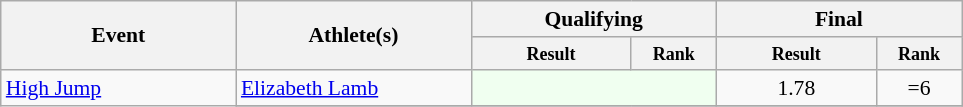<table class=wikitable style="font-size:90%">
<tr>
<th rowspan="2" width=150>Event</th>
<th rowspan="2" width=150>Athlete(s)</th>
<th colspan="2" width=150>Qualifying</th>
<th colspan="2" width=150>Final</th>
</tr>
<tr>
<th style="line-height:1em" width=100><small>Result</small></th>
<th style="line-height:1em" width=50><small>Rank</small></th>
<th style="line-height:1em" width=100><small>Result</small></th>
<th style="line-height:1em" width=50><small>Rank</small></th>
</tr>
<tr>
<td rowspan=3><a href='#'>High Jump</a></td>
<td><a href='#'>Elizabeth Lamb</a></td>
<td bgcolor="honeydew" colspan=2></td>
<td align="center">1.78</td>
<td align="center">=6</td>
</tr>
<tr>
</tr>
</table>
